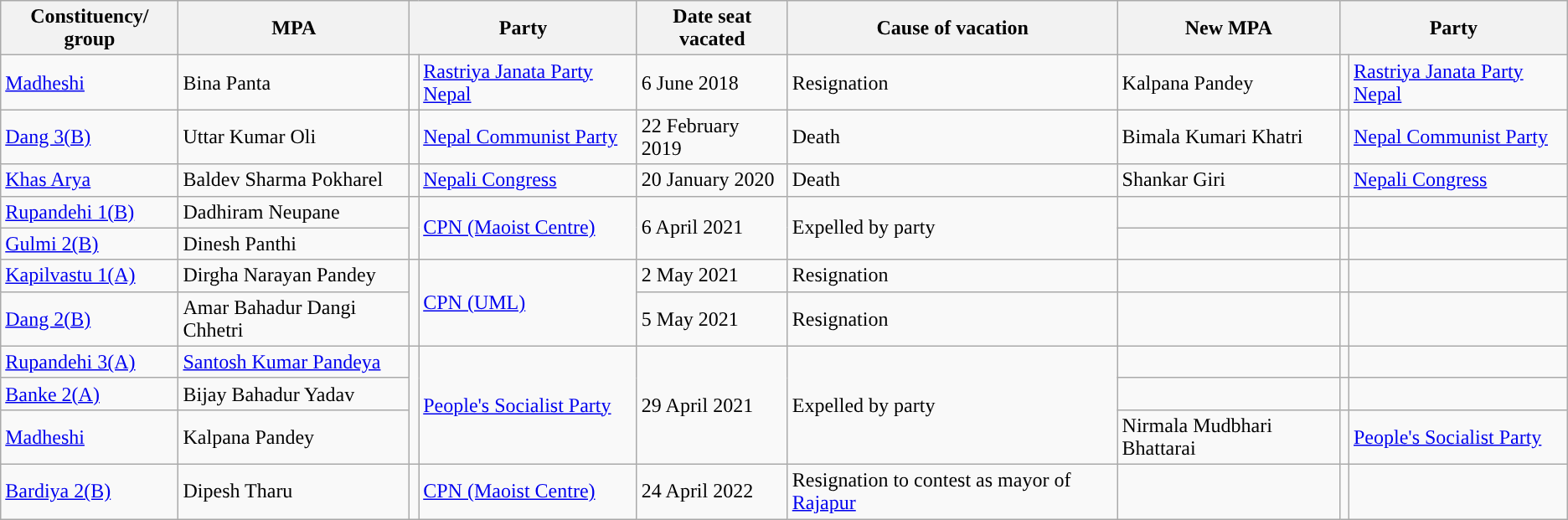<table class="wikitable">
<tr>
<th>Constituency/ group</th>
<th>MPA</th>
<th colspan="2">Party</th>
<th>Date seat vacated</th>
<th>Cause of vacation</th>
<th>New MPA</th>
<th colspan="2">Party</th>
</tr>
<tr>
<td><a href='#'>Madheshi</a></td>
<td>Bina Panta</td>
<td></td>
<td><a href='#'>Rastriya Janata Party Nepal</a></td>
<td>6 June 2018</td>
<td>Resignation</td>
<td>Kalpana Pandey</td>
<td></td>
<td><a href='#'>Rastriya Janata Party Nepal</a></td>
</tr>
<tr>
<td><a href='#'>Dang 3(B)</a></td>
<td>Uttar Kumar Oli</td>
<td></td>
<td><a href='#'>Nepal Communist Party</a></td>
<td>22 February 2019</td>
<td>Death</td>
<td>Bimala Kumari Khatri</td>
<td></td>
<td><a href='#'>Nepal Communist Party</a></td>
</tr>
<tr>
<td><a href='#'>Khas Arya</a></td>
<td>Baldev Sharma Pokharel</td>
<td></td>
<td><a href='#'>Nepali Congress</a></td>
<td>20 January 2020</td>
<td>Death</td>
<td>Shankar Giri</td>
<td></td>
<td><a href='#'>Nepali Congress</a></td>
</tr>
<tr>
<td><a href='#'>Rupandehi 1(B)</a></td>
<td>Dadhiram Neupane</td>
<td rowspan="2"></td>
<td rowspan="2"><a href='#'>CPN (Maoist Centre)</a></td>
<td rowspan="2">6 April 2021</td>
<td rowspan="2">Expelled by party</td>
<td></td>
<td></td>
<td></td>
</tr>
<tr>
<td><a href='#'>Gulmi 2(B)</a></td>
<td>Dinesh Panthi</td>
<td></td>
<td></td>
<td></td>
</tr>
<tr>
<td><a href='#'>Kapilvastu 1(A)</a></td>
<td>Dirgha Narayan Pandey</td>
<td rowspan="2"></td>
<td rowspan="2"><a href='#'>CPN (UML)</a></td>
<td>2 May 2021</td>
<td>Resignation</td>
<td></td>
<td></td>
<td></td>
</tr>
<tr>
<td><a href='#'>Dang 2(B)</a></td>
<td>Amar Bahadur Dangi Chhetri</td>
<td>5 May 2021</td>
<td>Resignation</td>
<td></td>
<td></td>
<td></td>
</tr>
<tr>
<td><a href='#'>Rupandehi 3(A)</a></td>
<td><a href='#'>Santosh Kumar Pandeya</a></td>
<td rowspan="3"></td>
<td rowspan="3"><a href='#'>People's Socialist Party</a></td>
<td rowspan="3">29 April 2021</td>
<td rowspan="3">Expelled by party</td>
<td></td>
<td></td>
<td></td>
</tr>
<tr>
<td><a href='#'>Banke 2(A)</a></td>
<td>Bijay Bahadur Yadav</td>
<td></td>
<td></td>
<td></td>
</tr>
<tr>
<td><a href='#'>Madheshi</a></td>
<td>Kalpana Pandey</td>
<td>Nirmala Mudbhari Bhattarai</td>
<td></td>
<td><a href='#'>People's Socialist Party</a></td>
</tr>
<tr>
<td><a href='#'>Bardiya 2(B)</a></td>
<td>Dipesh Tharu</td>
<td></td>
<td><a href='#'>CPN (Maoist Centre)</a></td>
<td>24 April 2022</td>
<td>Resignation to contest as mayor of <a href='#'>Rajapur</a></td>
<td></td>
<td></td>
<td></td>
</tr>
</table>
